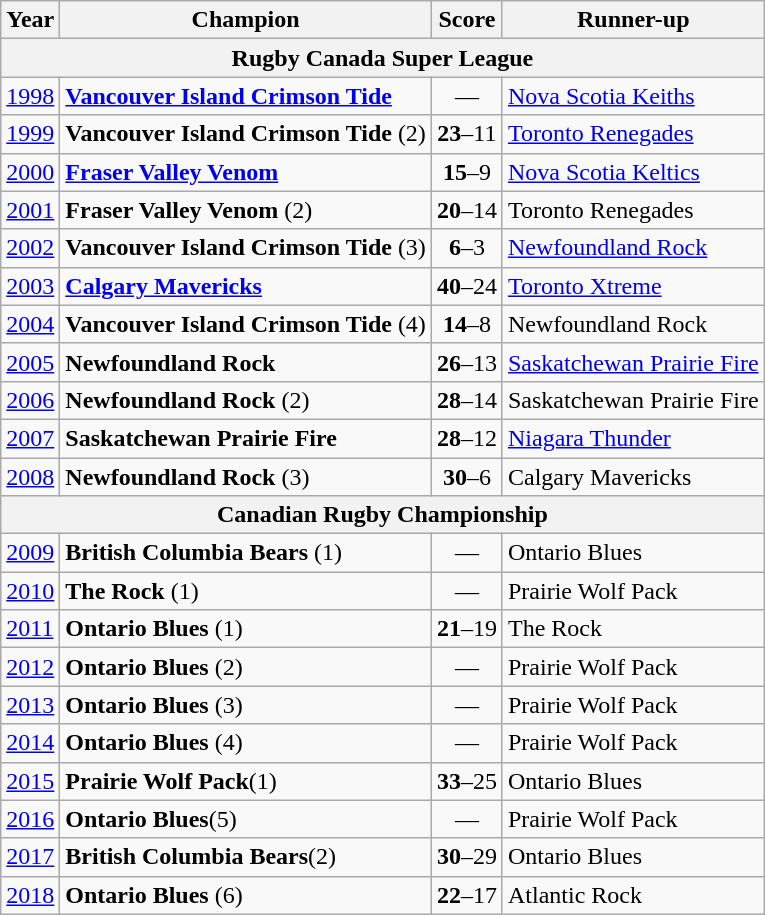<table class="wikitable">
<tr>
<th>Year</th>
<th>Champion</th>
<th>Score</th>
<th>Runner-up</th>
</tr>
<tr>
<th colspan=4>Rugby Canada Super League</th>
</tr>
<tr>
<td><a href='#'>1998</a></td>
<td><strong><a href='#'>Vancouver Island Crimson Tide</a></strong></td>
<td align="center">—</td>
<td><a href='#'>Nova Scotia Keiths</a></td>
</tr>
<tr>
<td><a href='#'>1999</a></td>
<td><strong>Vancouver Island Crimson Tide</strong> (2)</td>
<td align="center"><strong>23</strong>–11</td>
<td><a href='#'>Toronto Renegades</a></td>
</tr>
<tr>
<td><a href='#'>2000</a></td>
<td><strong><a href='#'>Fraser Valley Venom</a></strong></td>
<td align="center"><strong>15</strong>–9</td>
<td><a href='#'>Nova Scotia Keltics</a></td>
</tr>
<tr>
<td><a href='#'>2001</a></td>
<td><strong>Fraser Valley Venom</strong> (2)</td>
<td align="center"><strong>20</strong>–14</td>
<td>Toronto Renegades</td>
</tr>
<tr>
<td><a href='#'>2002</a></td>
<td><strong>Vancouver Island Crimson Tide</strong> (3)</td>
<td align="center"><strong>6</strong>–3</td>
<td><a href='#'>Newfoundland Rock</a></td>
</tr>
<tr>
<td><a href='#'>2003</a></td>
<td><strong><a href='#'>Calgary Mavericks</a></strong></td>
<td align="center"><strong>40</strong>–24</td>
<td><a href='#'>Toronto Xtreme</a></td>
</tr>
<tr>
<td><a href='#'>2004</a></td>
<td><strong>Vancouver Island Crimson Tide</strong> (4)</td>
<td align="center"><strong>14</strong>–8</td>
<td>Newfoundland Rock</td>
</tr>
<tr>
<td><a href='#'>2005</a></td>
<td><strong>Newfoundland Rock</strong></td>
<td align="center"><strong>26</strong>–13</td>
<td><a href='#'>Saskatchewan Prairie Fire</a></td>
</tr>
<tr>
<td><a href='#'>2006</a></td>
<td><strong>Newfoundland Rock</strong> (2)</td>
<td align="center"><strong>28</strong>–14</td>
<td>Saskatchewan Prairie Fire</td>
</tr>
<tr>
<td><a href='#'>2007</a></td>
<td><strong>Saskatchewan Prairie Fire</strong></td>
<td align="center"><strong>28</strong>–12</td>
<td><a href='#'>Niagara Thunder</a></td>
</tr>
<tr>
<td><a href='#'>2008</a></td>
<td><strong>Newfoundland Rock</strong> (3)</td>
<td align="center"><strong>30</strong>–6</td>
<td>Calgary Mavericks</td>
</tr>
<tr>
<th colspan=4>Canadian Rugby Championship</th>
</tr>
<tr>
<td><a href='#'>2009</a></td>
<td><strong>British Columbia Bears</strong> (1)</td>
<td align="center">—</td>
<td>Ontario Blues</td>
</tr>
<tr>
<td><a href='#'>2010</a></td>
<td><strong>The Rock</strong> (1)</td>
<td align="center">—</td>
<td>Prairie Wolf Pack</td>
</tr>
<tr>
<td><a href='#'>2011</a></td>
<td><strong>Ontario Blues</strong> (1)</td>
<td align="center"><strong>21</strong>–19</td>
<td>The Rock</td>
</tr>
<tr>
<td><a href='#'>2012</a></td>
<td><strong>Ontario Blues</strong> (2)</td>
<td align="center">—</td>
<td>Prairie Wolf Pack</td>
</tr>
<tr>
<td><a href='#'>2013</a></td>
<td><strong>Ontario Blues</strong> (3)</td>
<td align="center">—</td>
<td>Prairie Wolf Pack</td>
</tr>
<tr>
<td><a href='#'>2014</a></td>
<td><strong>Ontario Blues</strong> (4)</td>
<td align="center">—</td>
<td>Prairie Wolf Pack</td>
</tr>
<tr>
<td><a href='#'>2015</a></td>
<td><strong>Prairie Wolf Pack</strong>(1)</td>
<td align="center"><strong>33</strong>–25</td>
<td>Ontario Blues</td>
</tr>
<tr>
<td><a href='#'>2016</a></td>
<td><strong>Ontario Blues</strong>(5)</td>
<td align="center">—</td>
<td>Prairie Wolf Pack</td>
</tr>
<tr>
<td><a href='#'>2017</a></td>
<td><strong>British Columbia Bears</strong>(2)</td>
<td align="center"><strong>30</strong>–29</td>
<td>Ontario Blues</td>
</tr>
<tr>
<td><a href='#'>2018</a></td>
<td><strong>Ontario Blues</strong> (6)</td>
<td align="center"><strong>22</strong>–17</td>
<td>Atlantic Rock</td>
</tr>
</table>
